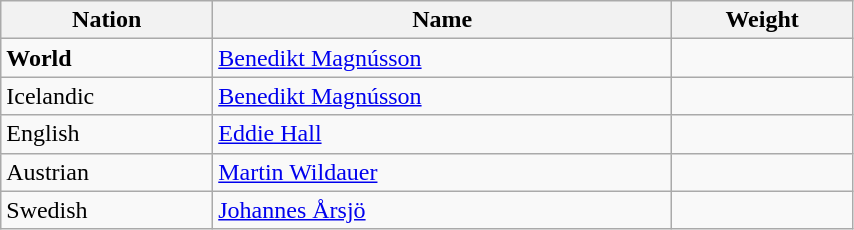<table class="wikitable" style="display: inline-table;width: 45%;">
<tr>
<th>Nation</th>
<th>Name</th>
<th>Weight</th>
</tr>
<tr>
<td><strong>World</strong></td>
<td><a href='#'>Benedikt Magnússon</a></td>
<td></td>
</tr>
<tr>
<td> Icelandic</td>
<td><a href='#'>Benedikt Magnússon</a></td>
<td></td>
</tr>
<tr>
<td> English</td>
<td><a href='#'>Eddie Hall</a></td>
<td></td>
</tr>
<tr>
<td> Austrian</td>
<td><a href='#'>Martin Wildauer</a></td>
<td></td>
</tr>
<tr>
<td> Swedish</td>
<td><a href='#'>Johannes Årsjö</a></td>
<td></td>
</tr>
</table>
